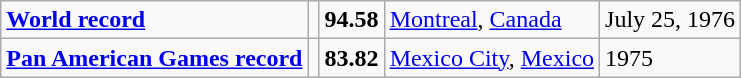<table class="wikitable">
<tr>
<td><strong><a href='#'>World record</a></strong></td>
<td></td>
<td><strong>94.58</strong></td>
<td><a href='#'>Montreal</a>, <a href='#'>Canada</a></td>
<td>July 25, 1976</td>
</tr>
<tr>
<td><strong><a href='#'>Pan American Games record</a></strong></td>
<td></td>
<td><strong>83.82</strong></td>
<td><a href='#'>Mexico City</a>, <a href='#'>Mexico</a></td>
<td>1975</td>
</tr>
</table>
